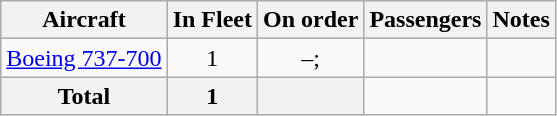<table class="wikitable" style="text-align: center">
<tr>
<th scope="col">Aircraft</th>
<th scope="col">In Fleet</th>
<th scope="col">On order</th>
<th scope="col">Passengers</th>
<th scope="col">Notes</th>
</tr>
<tr>
<td style="text-align: left"><a href='#'>Boeing 737-700</a></td>
<td>1</td>
<td>–;</td>
<td></td>
<td></td>
</tr>
<tr>
<th>Total</th>
<th>1</th>
<th></th>
<td></td>
<td></td>
</tr>
</table>
